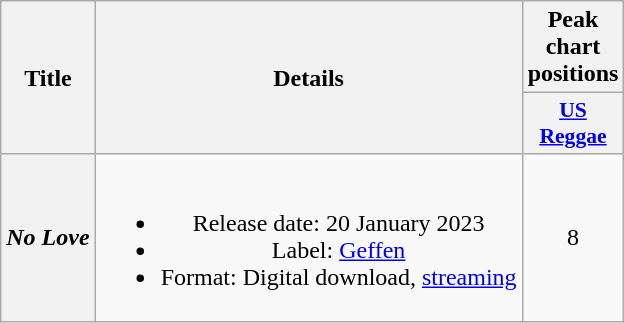<table class="wikitable plainrowheaders" style="text-align:center;">
<tr>
<th scope="col" rowspan="2">Title</th>
<th scope="col" rowspan="2">Details</th>
<th scope="col" colspan="1">Peak chart positions</th>
</tr>
<tr>
<th scope="col" style="width:3em;font-size:90%;"><a href='#'>US<br>Reggae</a><br></th>
</tr>
<tr>
<th scope="row"><em>No Love</em></th>
<td><br><ul><li>Release date: 20 January 2023</li><li>Label: <a href='#'>Geffen</a></li><li>Format: Digital download, <a href='#'>streaming</a></li></ul></td>
<td>8</td>
</tr>
</table>
